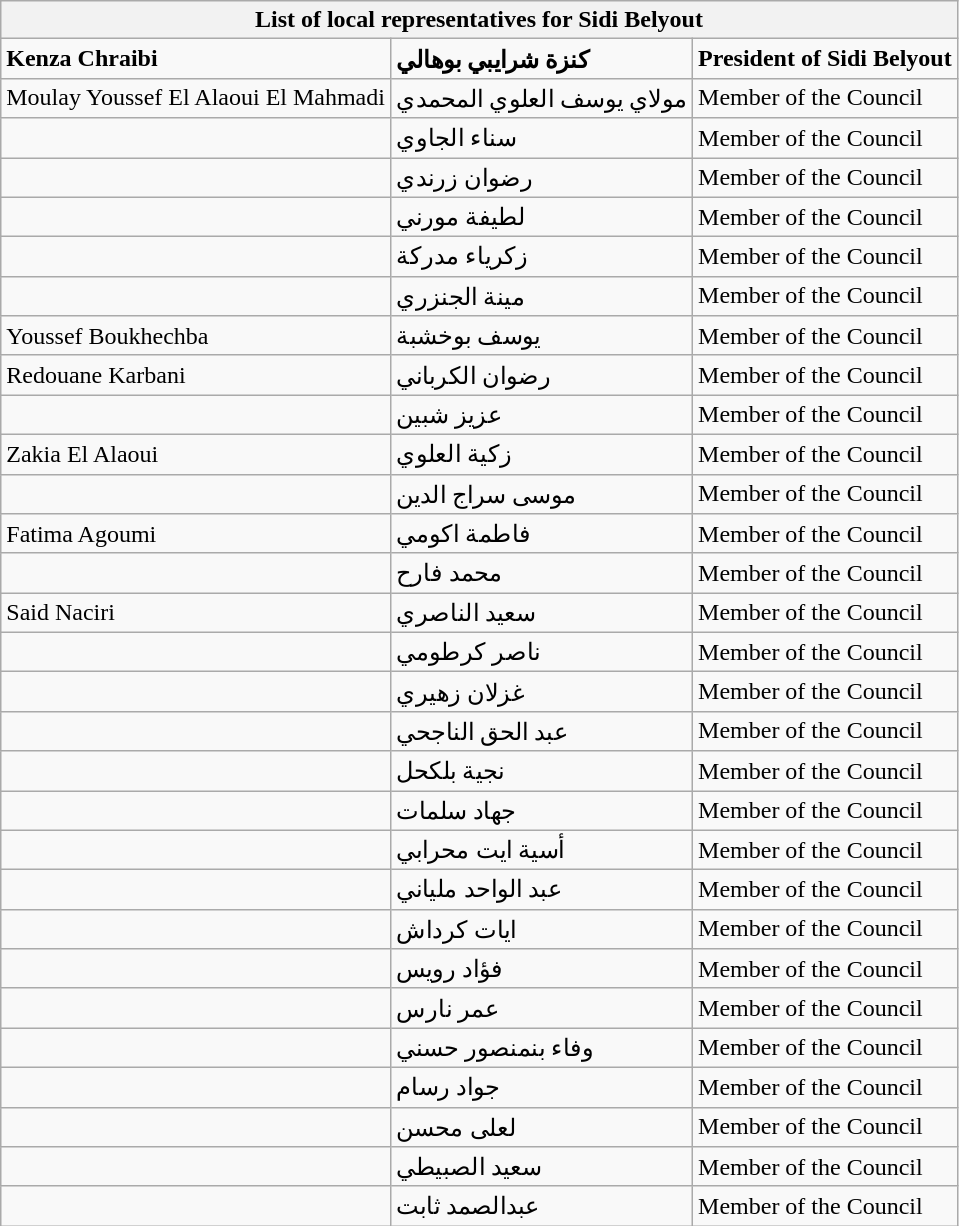<table class="wikitable">
<tr>
<th colspan="3">List of local representatives for Sidi Belyout</th>
</tr>
<tr>
<td><strong>Kenza Chraibi</strong></td>
<td><strong>كنزة شرايبي بوهالي</strong></td>
<td><strong>President of Sidi Belyout</strong></td>
</tr>
<tr>
<td>Moulay Youssef El Alaoui El Mahmadi</td>
<td>مولاي يوسف العلوي المحمدي</td>
<td>Member of the Council</td>
</tr>
<tr>
<td></td>
<td>سناء الجاوي</td>
<td>Member of the Council</td>
</tr>
<tr>
<td></td>
<td>رضوان زرندي</td>
<td>Member of the Council</td>
</tr>
<tr>
<td></td>
<td>لطيفة مورني</td>
<td>Member of the Council</td>
</tr>
<tr>
<td></td>
<td>زكرياء مدركة</td>
<td>Member of the Council</td>
</tr>
<tr>
<td></td>
<td>مينة الجنزري</td>
<td>Member of the Council</td>
</tr>
<tr>
<td>Youssef Boukhechba</td>
<td>يوسف بوخشبة</td>
<td>Member of the Council</td>
</tr>
<tr>
<td>Redouane Karbani</td>
<td>رضوان الكرباني</td>
<td>Member of the Council</td>
</tr>
<tr>
<td></td>
<td>عزيز شبين</td>
<td>Member of the Council</td>
</tr>
<tr>
<td>Zakia El Alaoui</td>
<td>زكية العلوي</td>
<td>Member of the Council</td>
</tr>
<tr>
<td></td>
<td>موسى سراج الدين</td>
<td>Member of the Council</td>
</tr>
<tr>
<td>Fatima Agoumi</td>
<td>فاطمة اكومي</td>
<td>Member of the Council</td>
</tr>
<tr>
<td></td>
<td>محمد فارح</td>
<td>Member of the Council</td>
</tr>
<tr>
<td>Said Naciri</td>
<td>سعيد الناصري</td>
<td>Member of the Council</td>
</tr>
<tr>
<td></td>
<td>ناصر كرطومي</td>
<td>Member of the Council</td>
</tr>
<tr>
<td></td>
<td>غزلان زهيري</td>
<td>Member of the Council</td>
</tr>
<tr>
<td></td>
<td>عبد الحق الناجحي</td>
<td>Member of the Council</td>
</tr>
<tr>
<td></td>
<td>نجية بلكحل</td>
<td>Member of the Council</td>
</tr>
<tr>
<td></td>
<td>جهاد سلمات</td>
<td>Member of the Council</td>
</tr>
<tr>
<td></td>
<td>أسية ايت محرابي</td>
<td>Member of the Council</td>
</tr>
<tr>
<td></td>
<td>عبد الواحد ملياني</td>
<td>Member of the Council</td>
</tr>
<tr>
<td></td>
<td>ايات كرداش</td>
<td>Member of the Council</td>
</tr>
<tr>
<td></td>
<td>فؤاد رويس</td>
<td>Member of the Council</td>
</tr>
<tr>
<td></td>
<td>عمر نارس</td>
<td>Member of the Council</td>
</tr>
<tr>
<td></td>
<td>وفاء بنمنصور حسني</td>
<td>Member of the Council</td>
</tr>
<tr>
<td></td>
<td>جواد رسام</td>
<td>Member of the Council</td>
</tr>
<tr>
<td></td>
<td>لعلى محسن</td>
<td>Member of the Council</td>
</tr>
<tr>
<td></td>
<td>سعيد الصبيطي</td>
<td>Member of the Council</td>
</tr>
<tr>
<td></td>
<td>عبدالصمد ثابت</td>
<td>Member of the Council</td>
</tr>
</table>
